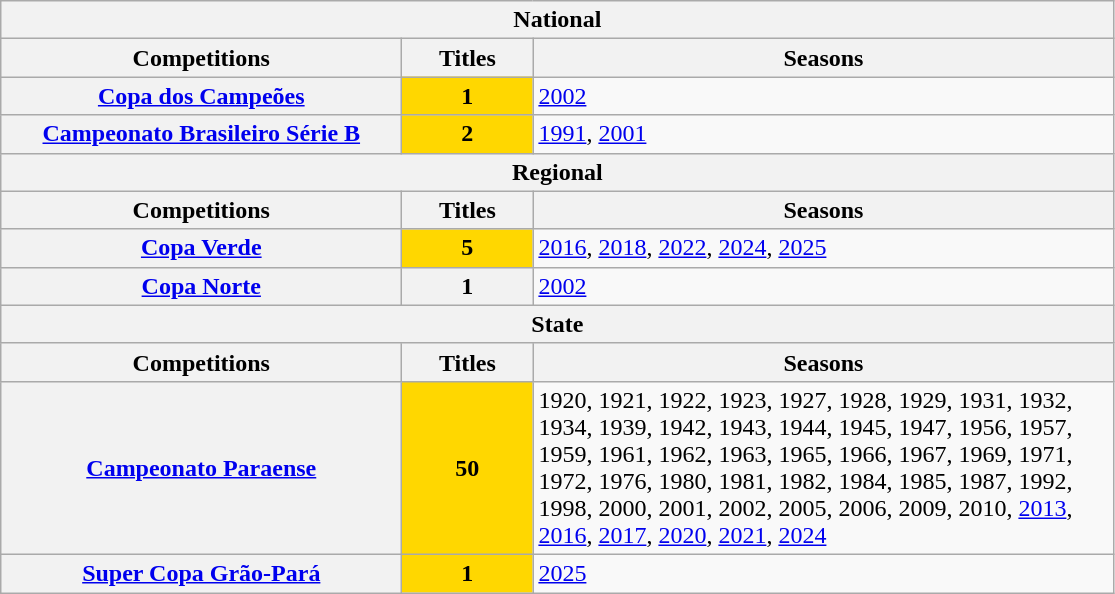<table class="wikitable">
<tr>
<th colspan="3">National</th>
</tr>
<tr>
<th style="width:260px">Competitions</th>
<th style="width:80px">Titles</th>
<th style="width:380px">Seasons</th>
</tr>
<tr>
<th style="text-align:center"><a href='#'>Copa dos Campeões</a></th>
<td bgcolor="gold" style="text-align:center"><strong>1</strong></td>
<td align="left"><a href='#'>2002</a></td>
</tr>
<tr>
<th style="text-align:center"><a href='#'>Campeonato Brasileiro Série B</a></th>
<td bgcolor="gold" style="text-align:center"><strong>2</strong></td>
<td align="left"><a href='#'>1991</a>, <a href='#'>2001</a></td>
</tr>
<tr>
<th colspan="3">Regional</th>
</tr>
<tr>
<th>Competitions</th>
<th>Titles</th>
<th>Seasons</th>
</tr>
<tr>
<th><a href='#'>Copa Verde</a></th>
<td bgcolor="gold" style="text-align:center"><strong>5</strong></td>
<td align="left"><a href='#'>2016</a>, <a href='#'>2018</a>, <a href='#'>2022</a>, <a href='#'>2024</a>, <a href='#'>2025</a></td>
</tr>
<tr>
<th><a href='#'>Copa Norte</a></th>
<th style="text-align:center">1</th>
<td align="left"><a href='#'>2002</a></td>
</tr>
<tr>
<th colspan="3">State</th>
</tr>
<tr>
<th>Competitions</th>
<th>Titles</th>
<th>Seasons</th>
</tr>
<tr>
<th style="text-align:center"><a href='#'>Campeonato Paraense</a></th>
<td bgcolor="gold" style="text-align:center"><strong>50</strong></td>
<td align="left">1920, 1921, 1922, 1923, 1927, 1928, 1929, 1931, 1932, 1934, 1939, 1942, 1943, 1944, 1945, 1947, 1956, 1957, 1959, 1961, 1962, 1963, 1965, 1966, 1967, 1969, 1971, 1972, 1976, 1980, 1981, 1982, 1984, 1985, 1987, 1992, 1998, 2000, 2001, 2002, 2005, 2006, 2009, 2010, <a href='#'>2013</a>, <a href='#'>2016</a>, <a href='#'>2017</a>, <a href='#'>2020</a>, <a href='#'>2021</a>,  <a href='#'>2024</a></td>
</tr>
<tr>
<th><a href='#'>Super Copa Grão-Pará</a></th>
<td bgcolor="gold" style="text-align:center"><strong>1</strong></td>
<td align="left"><a href='#'>2025</a></td>
</tr>
</table>
